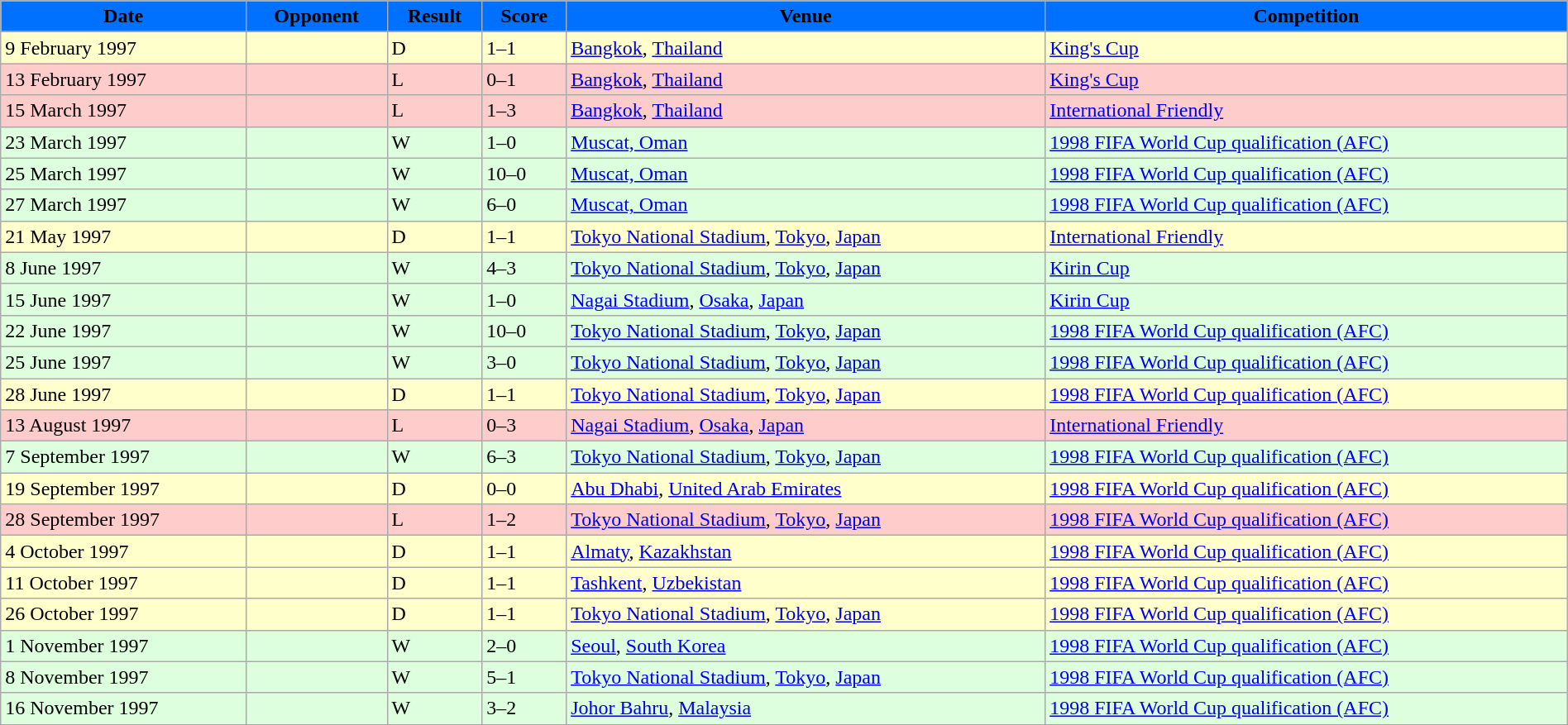<table width=100% class="wikitable">
<tr>
<th style="background:#0070FF;"><span>Date</span></th>
<th style="background:#0070FF;"><span>Opponent</span></th>
<th style="background:#0070FF;"><span>Result</span></th>
<th style="background:#0070FF;"><span>Score</span></th>
<th style="background:#0070FF;"><span>Venue</span></th>
<th style="background:#0070FF;"><span>Competition</span></th>
</tr>
<tr>
</tr>
<tr style="background:#ffc;">
<td>9 February 1997</td>
<td></td>
<td>D</td>
<td>1–1</td>
<td> <a href='#'>Bangkok</a>, <a href='#'>Thailand</a></td>
<td><a href='#'>King's Cup</a></td>
</tr>
<tr style="background:#fcc;">
<td>13 February 1997</td>
<td></td>
<td>L</td>
<td>0–1</td>
<td> <a href='#'>Bangkok</a>, <a href='#'>Thailand</a></td>
<td><a href='#'>King's Cup</a></td>
</tr>
<tr style="background:#fcc;">
<td>15 March 1997</td>
<td></td>
<td>L</td>
<td>1–3</td>
<td> <a href='#'>Bangkok</a>, <a href='#'>Thailand</a></td>
<td><a href='#'>International Friendly</a></td>
</tr>
<tr style="background:#dfd;">
<td>23 March 1997</td>
<td></td>
<td>W</td>
<td>1–0</td>
<td> <a href='#'>Muscat, Oman</a></td>
<td><a href='#'>1998 FIFA World Cup qualification (AFC)</a></td>
</tr>
<tr style="background:#dfd;">
<td>25 March 1997</td>
<td></td>
<td>W</td>
<td>10–0</td>
<td> <a href='#'>Muscat, Oman</a></td>
<td><a href='#'>1998 FIFA World Cup qualification (AFC)</a></td>
</tr>
<tr style="background:#dfd;">
<td>27 March 1997</td>
<td></td>
<td>W</td>
<td>6–0</td>
<td> <a href='#'>Muscat, Oman</a></td>
<td><a href='#'>1998 FIFA World Cup qualification (AFC)</a></td>
</tr>
<tr style="background:#FFC;">
<td>21 May 1997</td>
<td></td>
<td>D</td>
<td>1–1</td>
<td> <a href='#'>Tokyo National Stadium</a>, <a href='#'>Tokyo</a>, <a href='#'>Japan</a></td>
<td><a href='#'>International Friendly</a></td>
</tr>
<tr style="background:#dfd;">
<td>8 June 1997</td>
<td></td>
<td>W</td>
<td>4–3</td>
<td> <a href='#'>Tokyo National Stadium</a>, <a href='#'>Tokyo</a>, <a href='#'>Japan</a></td>
<td><a href='#'>Kirin Cup</a></td>
</tr>
<tr style="background:#dfd;">
<td>15 June 1997</td>
<td></td>
<td>W</td>
<td>1–0</td>
<td> <a href='#'>Nagai Stadium</a>, <a href='#'>Osaka</a>, <a href='#'>Japan</a></td>
<td><a href='#'>Kirin Cup</a></td>
</tr>
<tr style="background:#dfd;">
<td>22 June 1997</td>
<td></td>
<td>W</td>
<td>10–0</td>
<td> <a href='#'>Tokyo National Stadium</a>, <a href='#'>Tokyo</a>, <a href='#'>Japan</a></td>
<td><a href='#'>1998 FIFA World Cup qualification (AFC)</a></td>
</tr>
<tr style="background:#dfd;">
<td>25 June 1997</td>
<td></td>
<td>W</td>
<td>3–0</td>
<td> <a href='#'>Tokyo National Stadium</a>, <a href='#'>Tokyo</a>, <a href='#'>Japan</a></td>
<td><a href='#'>1998 FIFA World Cup qualification (AFC)</a></td>
</tr>
<tr style="background:#ffc;">
<td>28 June 1997</td>
<td></td>
<td>D</td>
<td>1–1</td>
<td> <a href='#'>Tokyo National Stadium</a>, <a href='#'>Tokyo</a>, <a href='#'>Japan</a></td>
<td><a href='#'>1998 FIFA World Cup qualification (AFC)</a></td>
</tr>
<tr style="background:#FCC;">
<td>13 August 1997</td>
<td></td>
<td>L</td>
<td>0–3</td>
<td> <a href='#'>Nagai Stadium</a>, <a href='#'>Osaka</a>, <a href='#'>Japan</a></td>
<td><a href='#'>International Friendly</a></td>
</tr>
<tr style="background:#dfd;">
<td>7 September 1997</td>
<td></td>
<td>W</td>
<td>6–3</td>
<td> <a href='#'>Tokyo National Stadium</a>, <a href='#'>Tokyo</a>, <a href='#'>Japan</a></td>
<td><a href='#'>1998 FIFA World Cup qualification (AFC)</a></td>
</tr>
<tr style="background:#ffc;">
<td>19 September 1997</td>
<td></td>
<td>D</td>
<td>0–0</td>
<td> <a href='#'>Abu Dhabi</a>, <a href='#'>United Arab Emirates</a></td>
<td><a href='#'>1998 FIFA World Cup qualification (AFC)</a></td>
</tr>
<tr style="background:#fcc;">
<td>28 September 1997</td>
<td></td>
<td>L</td>
<td>1–2</td>
<td> <a href='#'>Tokyo National Stadium</a>, <a href='#'>Tokyo</a>, <a href='#'>Japan</a></td>
<td><a href='#'>1998 FIFA World Cup qualification (AFC)</a></td>
</tr>
<tr style="background:#ffc;">
<td>4 October 1997</td>
<td></td>
<td>D</td>
<td>1–1</td>
<td> <a href='#'>Almaty</a>, <a href='#'>Kazakhstan</a></td>
<td><a href='#'>1998 FIFA World Cup qualification (AFC)</a></td>
</tr>
<tr style="background:#ffc;">
<td>11 October 1997</td>
<td></td>
<td>D</td>
<td>1–1</td>
<td> <a href='#'>Tashkent</a>, <a href='#'>Uzbekistan</a></td>
<td><a href='#'>1998 FIFA World Cup qualification (AFC)</a></td>
</tr>
<tr style="background:#ffc;">
<td>26 October 1997</td>
<td></td>
<td>D</td>
<td>1–1</td>
<td> <a href='#'>Tokyo National Stadium</a>, <a href='#'>Tokyo</a>, <a href='#'>Japan</a></td>
<td><a href='#'>1998 FIFA World Cup qualification (AFC)</a></td>
</tr>
<tr style="background:#dfd;">
<td>1 November 1997</td>
<td></td>
<td>W</td>
<td>2–0</td>
<td> <a href='#'>Seoul</a>, <a href='#'>South Korea</a></td>
<td><a href='#'>1998 FIFA World Cup qualification (AFC)</a></td>
</tr>
<tr style="background:#dfd;">
<td>8 November 1997</td>
<td></td>
<td>W</td>
<td>5–1</td>
<td> <a href='#'>Tokyo National Stadium</a>, <a href='#'>Tokyo</a>, <a href='#'>Japan</a></td>
<td><a href='#'>1998 FIFA World Cup qualification (AFC)</a></td>
</tr>
<tr style="background:#dfd;">
<td>16 November 1997</td>
<td></td>
<td>W</td>
<td>3–2</td>
<td> <a href='#'>Johor Bahru</a>, <a href='#'>Malaysia</a></td>
<td><a href='#'>1998 FIFA World Cup qualification (AFC)</a></td>
</tr>
</table>
